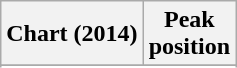<table class="wikitable plainrowheaders sortable">
<tr>
<th>Chart (2014)</th>
<th>Peak<br>position</th>
</tr>
<tr>
</tr>
<tr>
</tr>
</table>
